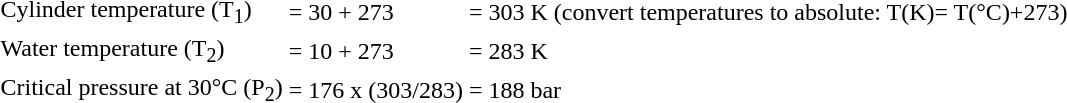<table>
<tr>
<td>Cylinder temperature (T<sub>1</sub>)</td>
<td>= 30 + 273</td>
<td>= 303 K (convert temperatures to absolute: T(K)= T(°C)+273)</td>
</tr>
<tr>
<td>Water temperature (T<sub>2</sub>)</td>
<td>= 10 + 273</td>
<td>= 283 K</td>
</tr>
<tr>
<td>Critical pressure at 30°C (P<sub>2</sub>)</td>
<td>= 176 x (303/283)</td>
<td>= 188 bar</td>
</tr>
</table>
